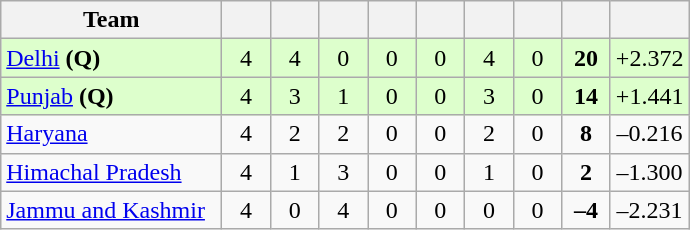<table class="wikitable" style="text-align:center">
<tr>
<th style="width:140px;">Team</th>
<th style="width:25px;"></th>
<th style="width:25px;"></th>
<th style="width:25px;"></th>
<th style="width:25px;"></th>
<th style="width:25px;"></th>
<th style="width:25px;"></th>
<th style="width:25px;"></th>
<th style="width:25px;"></th>
<th style="width:40px;"></th>
</tr>
<tr style="background:#dfc;">
<td style="text-align:left"><a href='#'>Delhi</a> <strong>(Q)</strong></td>
<td>4</td>
<td>4</td>
<td>0</td>
<td>0</td>
<td>0</td>
<td>4</td>
<td>0</td>
<td><strong>20</strong></td>
<td>+2.372</td>
</tr>
<tr style="background:#dfc;">
<td style="text-align:left"><a href='#'>Punjab</a> <strong>(Q)</strong></td>
<td>4</td>
<td>3</td>
<td>1</td>
<td>0</td>
<td>0</td>
<td>3</td>
<td>0</td>
<td><strong>14</strong></td>
<td>+1.441</td>
</tr>
<tr>
<td style="text-align:left"><a href='#'>Haryana</a></td>
<td>4</td>
<td>2</td>
<td>2</td>
<td>0</td>
<td>0</td>
<td>2</td>
<td>0</td>
<td><strong>8</strong></td>
<td>–0.216</td>
</tr>
<tr>
<td style="text-align:left"><a href='#'>Himachal Pradesh</a></td>
<td>4</td>
<td>1</td>
<td>3</td>
<td>0</td>
<td>0</td>
<td>1</td>
<td>0</td>
<td><strong>2</strong></td>
<td>–1.300</td>
</tr>
<tr>
<td style="text-align:left"><a href='#'>Jammu and Kashmir</a></td>
<td>4</td>
<td>0</td>
<td>4</td>
<td>0</td>
<td>0</td>
<td>0</td>
<td>0</td>
<td><strong>–4</strong></td>
<td>–2.231</td>
</tr>
</table>
